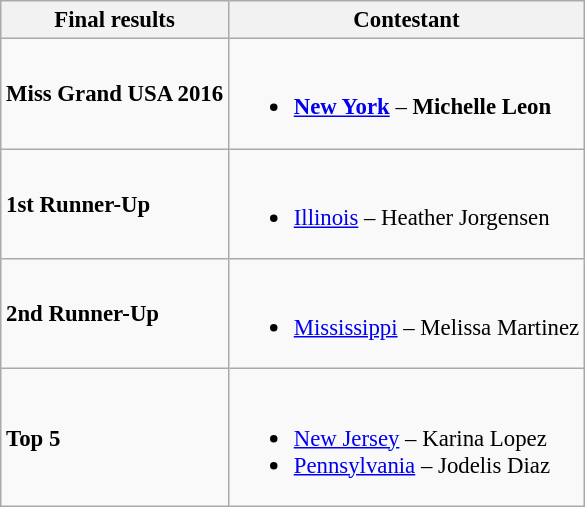<table class="wikitable" style="font-size: 95%;">
<tr>
<th>Final results</th>
<th>Contestant</th>
</tr>
<tr>
<td><strong>Miss Grand USA 2016</strong></td>
<td><br><ul><li><strong><a href='#'>New York</a></strong> – <strong>Michelle Leon</strong></li></ul></td>
</tr>
<tr>
<td><strong>1st Runner-Up</strong></td>
<td><br><ul><li><a href='#'>Illinois</a> – Heather Jorgensen</li></ul></td>
</tr>
<tr>
<td><strong>2nd Runner-Up</strong></td>
<td><br><ul><li><a href='#'>Mississippi</a> – Melissa Martinez</li></ul></td>
</tr>
<tr>
<td><strong>Top 5</strong></td>
<td><br><ul><li><a href='#'>New Jersey</a> – Karina Lopez</li><li><a href='#'>Pennsylvania</a> – Jodelis Diaz</li></ul></td>
</tr>
</table>
